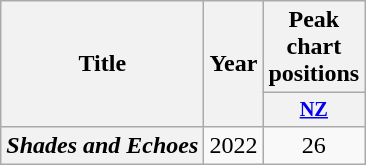<table class="wikitable plainrowheaders">
<tr>
<th rowspan="2">Title</th>
<th rowspan="2">Year</th>
<th colspan="1">Peak chart positions</th>
</tr>
<tr>
<th style="width:3em;font-size:85%;"><a href='#'>NZ</a><br></th>
</tr>
<tr>
<th scope="row"><em>Shades and Echoes</em></th>
<td>2022</td>
<td align="center">26</td>
</tr>
</table>
